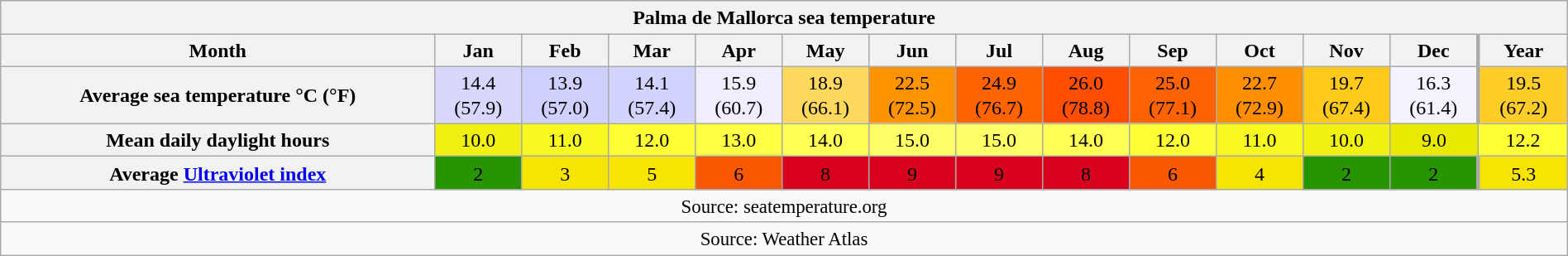<table style="width:100%;text-align:center;line-height:1.2em;margin-left:auto;margin-right:auto" class="wikitable mw-collapsible">
<tr>
<th Colspan=14>Palma de Mallorca sea temperature</th>
</tr>
<tr>
<th>Month</th>
<th>Jan</th>
<th>Feb</th>
<th>Mar</th>
<th>Apr</th>
<th>May</th>
<th>Jun</th>
<th>Jul</th>
<th>Aug</th>
<th>Sep</th>
<th>Oct</th>
<th>Nov</th>
<th>Dec</th>
<th style="border-left-width:medium">Year</th>
</tr>
<tr>
<th>Average sea temperature °C (°F)</th>
<td style="background:#D8D8FF;color:#000000;">14.4<br>(57.9)</td>
<td style="background:#D0D0FF;color:#000000;">13.9<br>(57.0)</td>
<td style="background:#D3D3FF;color:#000000;">14.1<br>(57.4)</td>
<td style="background:#EEEEFF;color:#000000;">15.9<br>(60.7)</td>
<td style="background:#FFD95D;color:#000000;">18.9<br>(66.1)</td>
<td style="background:#FF9300;color:#000000;">22.5<br>(72.5)</td>
<td style="background:#FF6400;color:#000000;">24.9<br>(76.7)</td>
<td style="background:#FF4E00;color:#000000;">26.0<br>(78.8)</td>
<td style="background:#FF6200;color:#000000;">25.0<br>(77.1)</td>
<td style="background:#FF8F00;color:#000000;">22.7<br>(72.9)</td>
<td style="background:#FFCA19;color:#000000;">19.7<br>(67.4)</td>
<td style="background:#F4F4FF;color:#000000;">16.3<br>(61.4)</td>
<td style="background:#FFCD28;color:#000000;border-left-width:medium">19.5<br>(67.2)</td>
</tr>
<tr>
<th>Mean daily daylight hours</th>
<td style="background:#F0F011;color:#000000;">10.0</td>
<td style="background:#F7F722;color:#000000;">11.0</td>
<td style="background:#FFFF33;color:#000000;">12.0</td>
<td style="background:#FFFF44;color:#000000;">13.0</td>
<td style="background:#FFFF55;color:#000000;">14.0</td>
<td style="background:#FFFF66;color:#000000;">15.0</td>
<td style="background:#FFFF66;color:#000000;">15.0</td>
<td style="background:#FFFF55;color:#000000;">14.0</td>
<td style="background:#FFFF33;color:#000000;">12.0</td>
<td style="background:#F7F722;color:#000000;">11.0</td>
<td style="background:#F0F011;color:#000000;">10.0</td>
<td style="background:#E9E900;color:#000000;">9.0</td>
<td style="background:#FFFF35;color:#000000;">12.2</td>
</tr>
<tr>
<th>Average <a href='#'>Ultraviolet index</a></th>
<td style="background:#289500;color:#000000;">2</td>
<td style="background:#f7e400;color:#000000;">3</td>
<td style="background:#f7e400;color:#000000;">5</td>
<td style="background:#f85900;color:#000000;">6</td>
<td style="background:#d8001d;color:#000000;">8</td>
<td style="background:#d8001d;color:#000000;">9</td>
<td style="background:#d8001d;color:#000000;">9</td>
<td style="background:#d8001d;color:#000000;">8</td>
<td style="background:#f85900;color:#000000;">6</td>
<td style="background:#f7e400;color:#000000;">4</td>
<td style="background:#289500;color:#000000;">2</td>
<td style="background:#289500;color:#000000;">2</td>
<td style="background:#f7e400;color:#000000;border-left-width:medium">5.3</td>
</tr>
<tr>
<th Colspan=14 style="background:#f8f9fa;font-weight:normal;font-size:95%;">Source: seatemperature.org</th>
</tr>
<tr>
<th Colspan=14 style="background:#f8f9fa;font-weight:normal;font-size:95%;">Source: Weather Atlas</th>
</tr>
</table>
